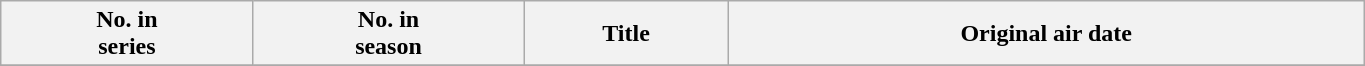<table class="wikitable plainrowheaders" style="width:72%;">
<tr>
<th>No. in<br>series</th>
<th>No. in<br>season</th>
<th>Title</th>
<th>Original air date</th>
</tr>
<tr>
</tr>
</table>
